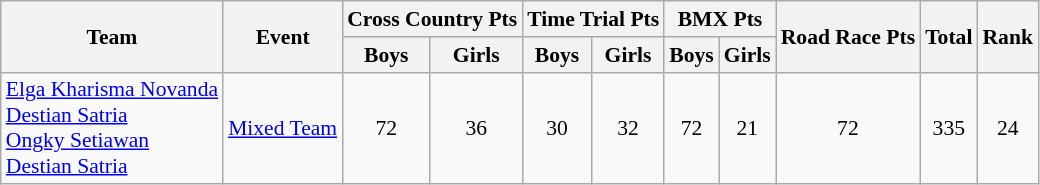<table class="wikitable" border="1" style="font-size:90%">
<tr>
<th rowspan=2>Team</th>
<th rowspan=2>Event</th>
<th colspan=2>Cross Country Pts</th>
<th colspan=2>Time Trial Pts</th>
<th colspan=2>BMX Pts</th>
<th rowspan=2>Road Race Pts</th>
<th rowspan=2>Total</th>
<th rowspan=2>Rank</th>
</tr>
<tr>
<th>Boys</th>
<th>Girls</th>
<th>Boys</th>
<th>Girls</th>
<th>Boys</th>
<th>Girls</th>
</tr>
<tr>
<td><a href='#'>Elga Kharisma Novanda</a><br><a href='#'>Destian Satria</a><br><a href='#'>Ongky Setiawan</a><br><a href='#'>Destian Satria</a></td>
<td><a href='#'>Mixed Team</a></td>
<td align=center>72</td>
<td align=center>36</td>
<td align=center>30</td>
<td align=center>32</td>
<td align=center>72</td>
<td align=center>21</td>
<td align=center>72</td>
<td align=center>335</td>
<td align=center>24</td>
</tr>
</table>
